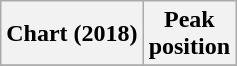<table class="wikitable plainrowheaders" style="text-align:center">
<tr>
<th scope="col">Chart (2018)</th>
<th scope="col">Peak<br> position</th>
</tr>
<tr>
</tr>
</table>
